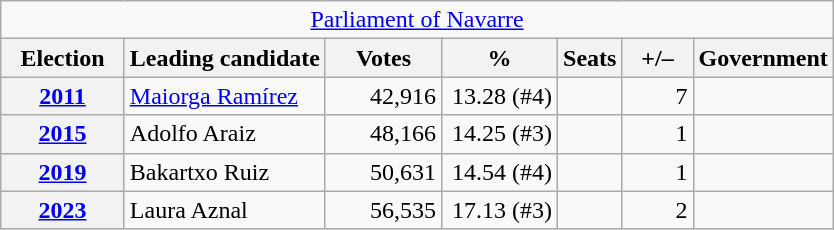<table class="wikitable" style="text-align:right;">
<tr>
<td colspan="8" align="center"><a href='#'>Parliament of Navarre</a></td>
</tr>
<tr>
<th width="75">Election</th>
<th>Leading candidate</th>
<th width="70">Votes</th>
<th width="70">%</th>
<th>Seats</th>
<th width="40">+/–</th>
<th>Government</th>
</tr>
<tr>
<th><a href='#'>2011</a></th>
<td align="left"><a href='#'>Maiorga Ramírez</a></td>
<td>42,916</td>
<td>13.28 (#4)</td>
<td></td>
<td>7</td>
<td></td>
</tr>
<tr>
<th><a href='#'>2015</a></th>
<td align="left">Adolfo Araiz</td>
<td>48,166</td>
<td>14.25 (#3)</td>
<td></td>
<td>1</td>
<td></td>
</tr>
<tr>
<th><a href='#'>2019</a></th>
<td align="left">Bakartxo Ruiz</td>
<td>50,631</td>
<td>14.54 (#4)</td>
<td></td>
<td>1</td>
<td></td>
</tr>
<tr>
<th><a href='#'>2023</a></th>
<td align="left">Laura Aznal</td>
<td>56,535</td>
<td>17.13 (#3)</td>
<td></td>
<td>2</td>
<td></td>
</tr>
</table>
